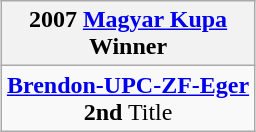<table class=wikitable style="text-align:center; margin:auto">
<tr>
<th>2007 <a href='#'>Magyar Kupa</a><br>Winner</th>
</tr>
<tr>
<td align=center><strong><a href='#'>Brendon-UPC-ZF-Eger</a></strong><br><strong>2nd</strong> Title</td>
</tr>
</table>
